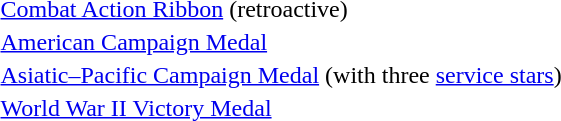<table>
<tr>
<td></td>
<td><a href='#'>Combat Action Ribbon</a> (retroactive)</td>
</tr>
<tr>
<td></td>
<td><a href='#'>American Campaign Medal</a></td>
</tr>
<tr>
<td></td>
<td><a href='#'>Asiatic–Pacific Campaign Medal</a> (with three <a href='#'>service stars</a>)</td>
</tr>
<tr>
<td></td>
<td><a href='#'>World War II Victory Medal</a></td>
</tr>
</table>
